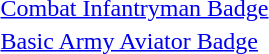<table>
<tr>
<td> <a href='#'>Combat Infantryman Badge</a></td>
</tr>
<tr>
<td> <a href='#'>Basic Army Aviator Badge</a></td>
</tr>
</table>
